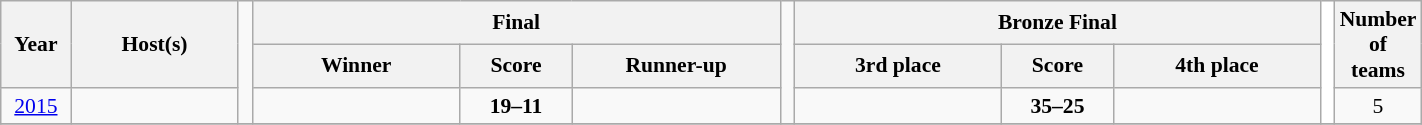<table class="wikitable" style="font-size:90%; width:75%; text-align: center;">
<tr>
<th rowspan="2" style="width:5%;">Year</th>
<th rowspan="2" style="width:12%;">Host(s)</th>
<td style="width:1%;" rowspan="3"></td>
<th colspan=3>Final</th>
<td style="width:1%;" rowspan="3"></td>
<th colspan=3>Bronze Final</th>
<th width=1% rowspan=3 style="background: #ffffff"></th>
<th rowspan=2 width=4%>Number of teams</th>
</tr>
<tr>
<th width=15%>Winner</th>
<th width=8%>Score</th>
<th width=15%>Runner-up</th>
<th width=15%>3rd place</th>
<th width=8%>Score</th>
<th width=15%>4th place</th>
</tr>
<tr>
<td><a href='#'>2015</a></td>
<td align=left></td>
<td><strong></strong></td>
<td><strong>19–11</strong></td>
<td></td>
<td></td>
<td><strong>35–25</strong></td>
<td></td>
<td>5</td>
</tr>
<tr style="background: #D0E6FF;">
</tr>
</table>
